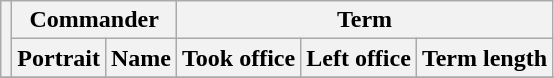<table class="wikitable sortable" style="text-align:center;">
<tr>
<th rowspan=2></th>
<th colspan=2>Commander</th>
<th colspan=3>Term</th>
</tr>
<tr>
<th>Portrait</th>
<th>Name</th>
<th>Took office</th>
<th>Left office</th>
<th>Term length</th>
</tr>
<tr>
</tr>
</table>
